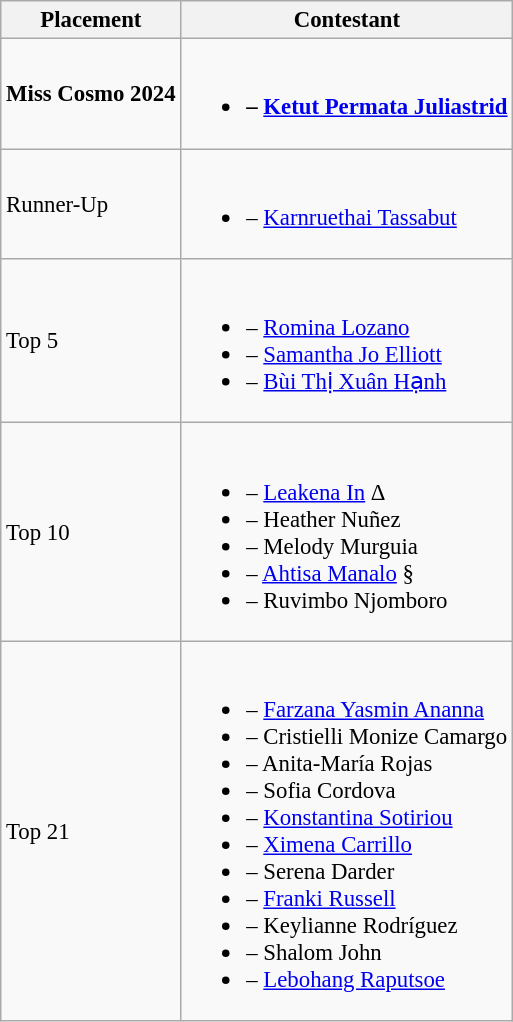<table class="wikitable sortable" style="font-size: 95%;">
<tr>
<th>Placement</th>
<th>Contestant</th>
</tr>
<tr>
<td><strong>Miss Cosmo 2024</strong></td>
<td><br><ul><li><strong> – <a href='#'>Ketut Permata Juliastrid</a></strong></li></ul></td>
</tr>
<tr>
<td>Runner-Up</td>
<td><br><ul><li> – <a href='#'>Karnruethai Tassabut</a></li></ul></td>
</tr>
<tr>
<td>Top 5</td>
<td><br><ul><li> – <a href='#'>Romina Lozano</a></li><li> – <a href='#'>Samantha Jo Elliott</a></li><li> – <a href='#'>Bùi Thị Xuân Hạnh</a></li></ul></td>
</tr>
<tr>
<td>Top 10</td>
<td><br><ul><li> – <a href='#'>Leakena In</a> Δ</li><li> – Heather Nuñez</li><li> – Melody Murguia</li><li> – <a href='#'>Ahtisa Manalo</a> §</li><li> – Ruvimbo Njomboro</li></ul></td>
</tr>
<tr>
<td>Top 21</td>
<td><br><ul><li> – <a href='#'>Farzana Yasmin Ananna</a></li><li> – Cristielli Monize Camargo</li><li> – Anita-María Rojas</li><li> – Sofia Cordova</li><li> – <a href='#'>Konstantina Sotiriou</a></li><li> – <a href='#'>Ximena Carrillo</a></li><li> – Serena Darder</li><li> – <a href='#'>Franki Russell</a></li><li> – Keylianne Rodríguez</li><li> – Shalom John</li><li> – <a href='#'>Lebohang Raputsoe</a></li></ul></td>
</tr>
</table>
